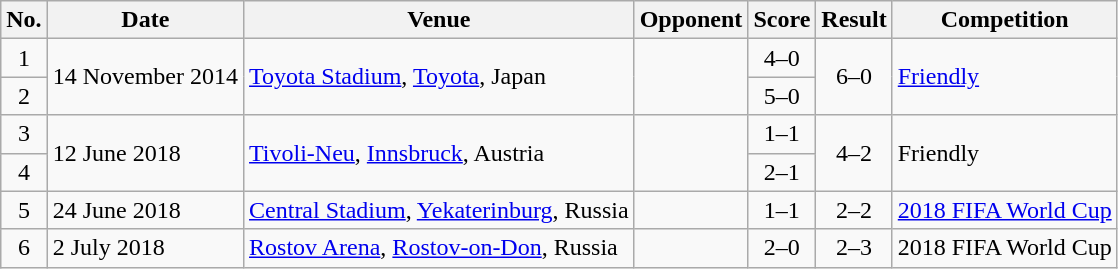<table class="wikitable sortable">
<tr>
<th scope="col">No.</th>
<th scope="col">Date</th>
<th scope="col">Venue</th>
<th scope="col">Opponent</th>
<th scope="col">Score</th>
<th scope="col">Result</th>
<th scope="col">Competition</th>
</tr>
<tr>
<td align="center">1</td>
<td rowspan="2">14 November 2014</td>
<td rowspan="2"><a href='#'>Toyota Stadium</a>, <a href='#'>Toyota</a>, Japan</td>
<td rowspan="2"></td>
<td align="center">4–0</td>
<td rowspan="2" align="center">6–0</td>
<td rowspan="2"><a href='#'>Friendly</a></td>
</tr>
<tr>
<td align="center">2</td>
<td align="center">5–0</td>
</tr>
<tr>
<td align="center">3</td>
<td rowspan="2">12 June 2018</td>
<td rowspan="2"><a href='#'>Tivoli-Neu</a>, <a href='#'>Innsbruck</a>, Austria</td>
<td rowspan="2"></td>
<td align="center">1–1</td>
<td rowspan="2" style="text-align:center">4–2</td>
<td rowspan="2">Friendly</td>
</tr>
<tr>
<td align="center">4</td>
<td align="center">2–1</td>
</tr>
<tr>
<td align="center">5</td>
<td>24 June 2018</td>
<td><a href='#'>Central Stadium</a>, <a href='#'>Yekaterinburg</a>, Russia</td>
<td></td>
<td align="center">1–1</td>
<td align="center">2–2</td>
<td><a href='#'>2018 FIFA World Cup</a></td>
</tr>
<tr>
<td align="center">6</td>
<td>2 July 2018</td>
<td><a href='#'>Rostov Arena</a>, <a href='#'>Rostov-on-Don</a>, Russia</td>
<td></td>
<td align="center">2–0</td>
<td align="center">2–3</td>
<td>2018 FIFA World Cup</td>
</tr>
</table>
